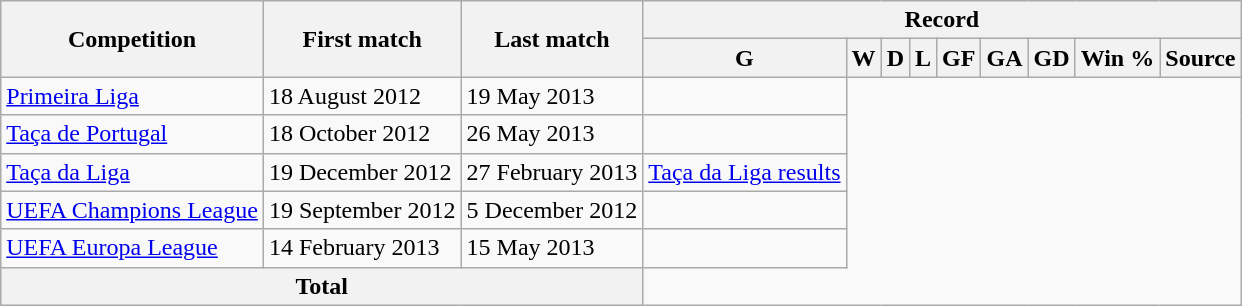<table class="wikitable" style="text-align: center">
<tr>
<th rowspan="2">Competition</th>
<th rowspan="2">First match</th>
<th rowspan="2">Last match</th>
<th colspan="9">Record</th>
</tr>
<tr>
<th>G</th>
<th>W</th>
<th>D</th>
<th>L</th>
<th>GF</th>
<th>GA</th>
<th>GD</th>
<th>Win %</th>
<th>Source</th>
</tr>
<tr>
<td align=left><a href='#'>Primeira Liga</a></td>
<td align=left>18 August 2012</td>
<td align=left>19 May 2013<br></td>
<td align=left></td>
</tr>
<tr>
<td align=left><a href='#'>Taça de Portugal</a></td>
<td align=left>18 October 2012</td>
<td align=left>26 May 2013<br></td>
<td align=left></td>
</tr>
<tr>
<td align=left><a href='#'>Taça da Liga</a></td>
<td align=left>19 December 2012</td>
<td align=left>27 February 2013<br></td>
<td align=left><a href='#'>Taça da Liga results</a></td>
</tr>
<tr>
<td align=left><a href='#'>UEFA Champions League</a></td>
<td align=left>19 September 2012</td>
<td align=left>5 December 2012<br></td>
<td align=left></td>
</tr>
<tr>
<td align=left><a href='#'>UEFA Europa League</a></td>
<td align=left>14 February 2013</td>
<td align=left>15 May 2013<br></td>
<td align=left></td>
</tr>
<tr>
<th colspan="3">Total<br></th>
</tr>
</table>
